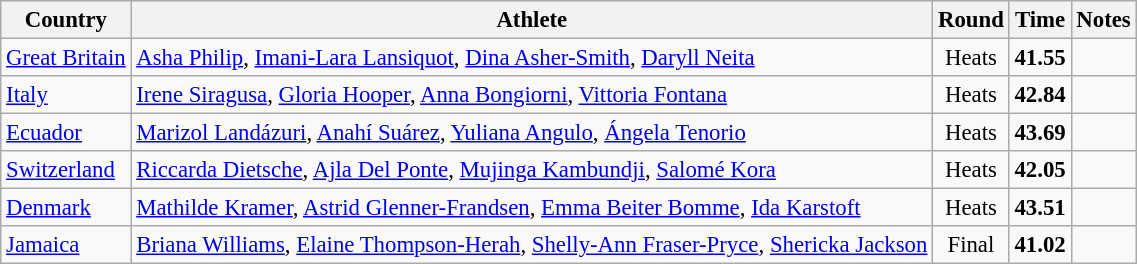<table class="wikitable sortable" style="text-align:center; font-size:95%;">
<tr>
<th>Country</th>
<th>Athlete</th>
<th>Round</th>
<th>Time</th>
<th>Notes</th>
</tr>
<tr>
<td align=left><a href='#'>Great Britain</a></td>
<td align=left><a href='#'>Asha Philip</a>, <a href='#'>Imani-Lara Lansiquot</a>, <a href='#'>Dina Asher-Smith</a>, <a href='#'>Daryll Neita</a></td>
<td>Heats</td>
<td><strong>41.55</strong></td>
<td></td>
</tr>
<tr>
<td align=left><a href='#'>Italy</a></td>
<td align=left><a href='#'>Irene Siragusa</a>, <a href='#'>Gloria Hooper</a>, <a href='#'>Anna Bongiorni</a>, <a href='#'>Vittoria Fontana</a></td>
<td>Heats</td>
<td><strong>42.84</strong></td>
<td></td>
</tr>
<tr>
<td align=left><a href='#'>Ecuador</a></td>
<td align=left><a href='#'>Marizol Landázuri</a>, <a href='#'>Anahí Suárez</a>, <a href='#'>Yuliana Angulo</a>, <a href='#'>Ángela Tenorio</a></td>
<td>Heats</td>
<td><strong>43.69</strong></td>
<td></td>
</tr>
<tr>
<td align=left><a href='#'>Switzerland</a></td>
<td align=left><a href='#'>Riccarda Dietsche</a>, <a href='#'>Ajla Del Ponte</a>, <a href='#'>Mujinga Kambundji</a>, <a href='#'>Salomé Kora</a></td>
<td>Heats</td>
<td><strong>42.05</strong></td>
<td></td>
</tr>
<tr>
<td align=left><a href='#'>Denmark</a></td>
<td align=left><a href='#'>Mathilde Kramer</a>, <a href='#'>Astrid Glenner-Frandsen</a>, <a href='#'>Emma Beiter Bomme</a>, <a href='#'>Ida Karstoft</a></td>
<td>Heats</td>
<td><strong>43.51</strong></td>
<td></td>
</tr>
<tr>
<td align=left><a href='#'>Jamaica</a></td>
<td align=left><a href='#'>Briana Williams</a>, <a href='#'>Elaine Thompson-Herah</a>, <a href='#'>Shelly-Ann Fraser-Pryce</a>, <a href='#'>Shericka Jackson</a></td>
<td>Final</td>
<td><strong>41.02</strong></td>
<td></td>
</tr>
</table>
